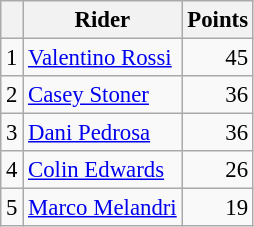<table class="wikitable" style="font-size: 95%;">
<tr>
<th></th>
<th>Rider</th>
<th>Points</th>
</tr>
<tr>
<td align=center>1</td>
<td> <a href='#'>Valentino Rossi</a></td>
<td align=right>45</td>
</tr>
<tr>
<td align=center>2</td>
<td> <a href='#'>Casey Stoner</a></td>
<td align=right>36</td>
</tr>
<tr>
<td align=center>3</td>
<td> <a href='#'>Dani Pedrosa</a></td>
<td align=right>36</td>
</tr>
<tr>
<td align=center>4</td>
<td> <a href='#'>Colin Edwards</a></td>
<td align=right>26</td>
</tr>
<tr>
<td align=center>5</td>
<td> <a href='#'>Marco Melandri</a></td>
<td align=right>19</td>
</tr>
</table>
